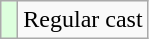<table class="wikitable">
<tr>
<td style="background:#dfd;"> </td>
<td>Regular cast</td>
</tr>
</table>
